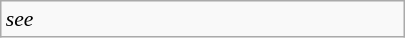<table class="wikitable floatright" style="font-size: 0.9em; width: 270px;">
<tr>
<td><em>see </em></td>
</tr>
</table>
